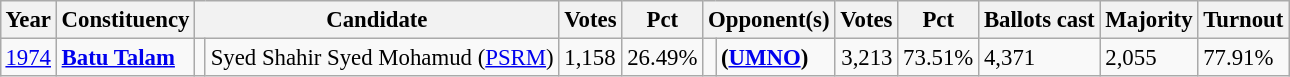<table class="wikitable" style="margin:0.5em ; font-size:95%">
<tr>
<th>Year</th>
<th>Constituency</th>
<th colspan=2>Candidate</th>
<th>Votes</th>
<th>Pct</th>
<th colspan=2>Opponent(s)</th>
<th>Votes</th>
<th>Pct</th>
<th>Ballots cast</th>
<th>Majority</th>
<th>Turnout</th>
</tr>
<tr>
<td><a href='#'>1974</a></td>
<td><strong><a href='#'>Batu Talam</a></strong></td>
<td></td>
<td>Syed Shahir Syed Mohamud (<a href='#'>PSRM</a>)</td>
<td>1,158</td>
<td>26.49%</td>
<td></td>
<td><strong></strong> <strong>(<a href='#'>UMNO</a>)</strong></td>
<td align=right>3,213</td>
<td>73.51%</td>
<td>4,371</td>
<td>2,055</td>
<td>77.91%</td>
</tr>
</table>
